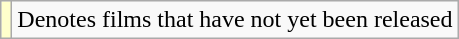<table class="wikitable">
<tr>
<td style="background:#ffc;"></td>
<td>Denotes films that have not yet been released</td>
</tr>
</table>
